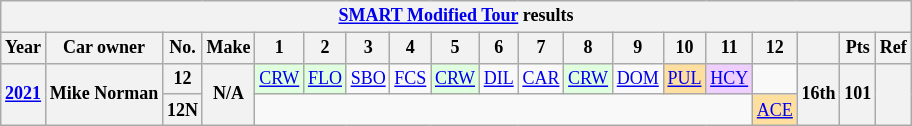<table class="wikitable" style="text-align:center; font-size:75%">
<tr>
<th colspan=38><a href='#'>SMART Modified Tour</a> results</th>
</tr>
<tr>
<th>Year</th>
<th>Car owner</th>
<th>No.</th>
<th>Make</th>
<th>1</th>
<th>2</th>
<th>3</th>
<th>4</th>
<th>5</th>
<th>6</th>
<th>7</th>
<th>8</th>
<th>9</th>
<th>10</th>
<th>11</th>
<th>12</th>
<th></th>
<th>Pts</th>
<th>Ref</th>
</tr>
<tr>
<th rowspan=2><a href='#'>2021</a></th>
<th rowspan=2>Mike Norman</th>
<th>12</th>
<th rowspan=2>N/A</th>
<td style="background:#DFFFDF;"><a href='#'>CRW</a><br></td>
<td style="background:#DFFFDF;"><a href='#'>FLO</a><br></td>
<td><a href='#'>SBO</a></td>
<td><a href='#'>FCS</a></td>
<td style="background:#DFFFDF;"><a href='#'>CRW</a><br></td>
<td><a href='#'>DIL</a></td>
<td><a href='#'>CAR</a></td>
<td style="background:#DFFFDF;"><a href='#'>CRW</a><br></td>
<td><a href='#'>DOM</a></td>
<td style="background:#FFDF9F;"><a href='#'>PUL</a><br></td>
<td style="background:#EFCFFF;"><a href='#'>HCY</a><br></td>
<td></td>
<th rowspan=2>16th</th>
<th rowspan=2>101</th>
<th rowspan=2></th>
</tr>
<tr>
<th>12N</th>
<td colspan=11></td>
<td style="background:#FFDF9F;"><a href='#'>ACE</a><br></td>
</tr>
</table>
